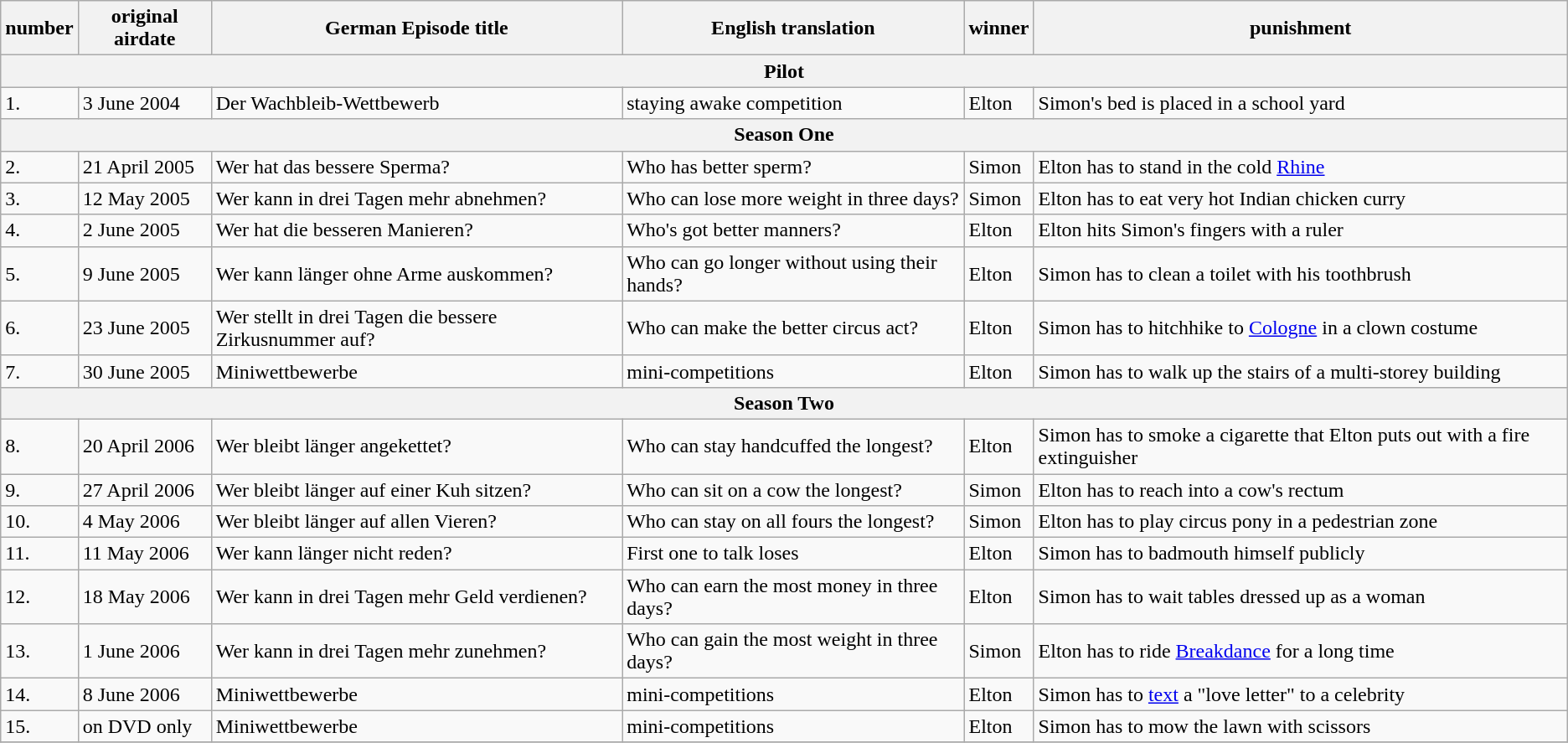<table class="wikitable">
<tr>
<th>number</th>
<th>original airdate</th>
<th>German Episode title</th>
<th>English translation</th>
<th>winner</th>
<th>punishment</th>
</tr>
<tr>
<th colspan="6" bgcolor=#CFCFCF>Pilot</th>
</tr>
<tr>
<td>1.</td>
<td>3 June 2004</td>
<td>Der Wachbleib-Wettbewerb</td>
<td>staying awake competition</td>
<td>Elton</td>
<td>Simon's bed is placed in a school yard</td>
</tr>
<tr>
<th colspan="6" bgcolor=#CFCFCF>Season One</th>
</tr>
<tr>
<td>2.</td>
<td>21 April 2005</td>
<td>Wer hat das bessere Sperma?</td>
<td>Who has better sperm?</td>
<td>Simon</td>
<td>Elton has to stand in the cold <a href='#'>Rhine</a></td>
</tr>
<tr>
<td>3.</td>
<td>12 May 2005</td>
<td>Wer kann in drei Tagen mehr abnehmen?</td>
<td>Who can lose more weight in three days?</td>
<td>Simon</td>
<td>Elton has to eat very hot Indian chicken curry</td>
</tr>
<tr>
<td>4.</td>
<td>2 June 2005</td>
<td>Wer hat die besseren Manieren?</td>
<td>Who's got better manners?</td>
<td>Elton</td>
<td>Elton hits Simon's fingers with a ruler</td>
</tr>
<tr>
<td>5.</td>
<td>9 June 2005</td>
<td>Wer kann länger ohne Arme auskommen?</td>
<td>Who can go longer without using their hands?</td>
<td>Elton</td>
<td>Simon has to clean a toilet with his toothbrush</td>
</tr>
<tr>
<td>6.</td>
<td>23 June 2005</td>
<td>Wer stellt in drei Tagen die bessere Zirkusnummer auf?</td>
<td>Who can make the better circus act?</td>
<td>Elton</td>
<td>Simon has to hitchhike to <a href='#'>Cologne</a> in a clown costume</td>
</tr>
<tr>
<td>7.</td>
<td>30 June 2005</td>
<td>Miniwettbewerbe</td>
<td>mini-competitions</td>
<td>Elton</td>
<td>Simon has to walk up the stairs of a multi-storey building</td>
</tr>
<tr>
<th colspan="6" bgcolor=#CFCFCF>Season Two</th>
</tr>
<tr>
<td>8.</td>
<td>20 April 2006</td>
<td>Wer bleibt länger angekettet?</td>
<td>Who can stay handcuffed the longest?</td>
<td>Elton</td>
<td>Simon has to smoke a cigarette that Elton puts out with a fire extinguisher</td>
</tr>
<tr>
<td>9.</td>
<td>27 April 2006</td>
<td>Wer bleibt länger auf einer Kuh sitzen?</td>
<td>Who can sit on a cow the longest?</td>
<td>Simon</td>
<td>Elton has to reach into a cow's rectum</td>
</tr>
<tr>
<td>10.</td>
<td>4 May 2006</td>
<td>Wer bleibt länger auf allen Vieren?</td>
<td>Who can stay on all fours the longest?</td>
<td>Simon</td>
<td>Elton has to play circus pony in a pedestrian zone</td>
</tr>
<tr>
<td>11.</td>
<td>11 May 2006</td>
<td>Wer kann länger nicht reden?</td>
<td>First one to talk loses</td>
<td>Elton</td>
<td>Simon has to badmouth himself publicly</td>
</tr>
<tr>
<td>12.</td>
<td>18 May 2006</td>
<td>Wer kann in drei Tagen mehr Geld verdienen?</td>
<td>Who can earn the most money in three days?</td>
<td>Elton</td>
<td>Simon has to wait tables dressed up as a woman</td>
</tr>
<tr>
<td>13.</td>
<td>1 June 2006</td>
<td>Wer kann in drei Tagen mehr zunehmen?</td>
<td>Who can gain the most weight in three days?</td>
<td>Simon</td>
<td>Elton has to ride <a href='#'>Breakdance</a> for a long time</td>
</tr>
<tr>
<td>14.</td>
<td>8 June 2006</td>
<td>Miniwettbewerbe</td>
<td>mini-competitions</td>
<td>Elton</td>
<td>Simon has to <a href='#'>text</a> a "love letter" to a celebrity</td>
</tr>
<tr>
<td>15.</td>
<td>on DVD only</td>
<td>Miniwettbewerbe</td>
<td>mini-competitions</td>
<td>Elton</td>
<td>Simon has to mow the lawn with scissors</td>
</tr>
<tr>
</tr>
</table>
